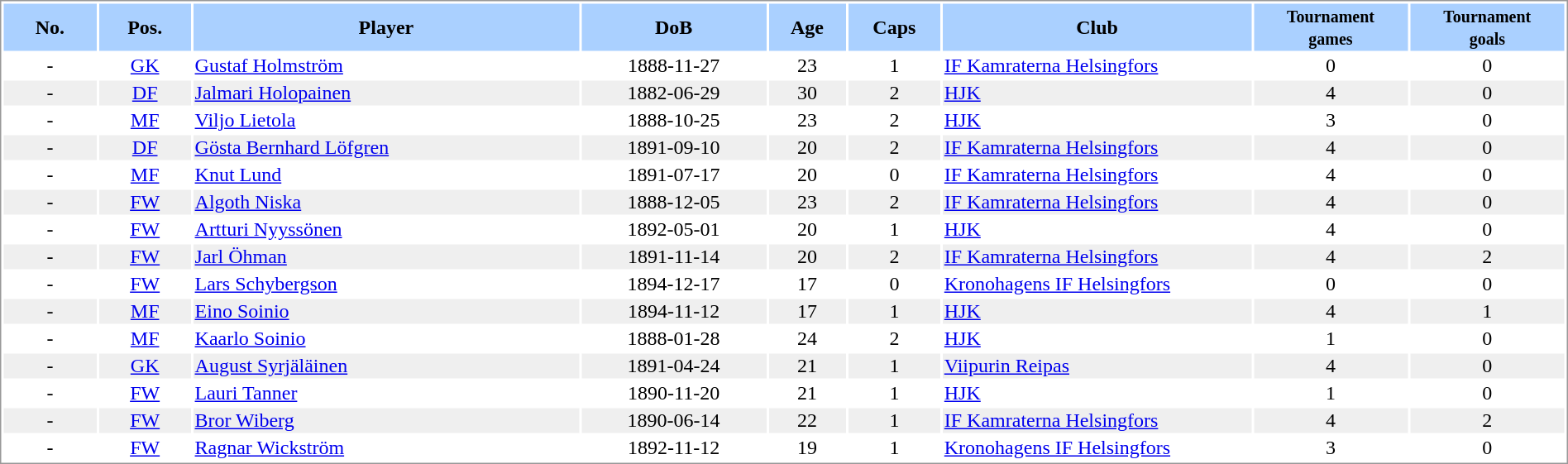<table border="0" width="100%" style="border: 1px solid #999; background-color:#FFFFFF; text-align:center">
<tr align="center" bgcolor="#AAD0FF">
<th width=6%>No.</th>
<th width=6%>Pos.</th>
<th width=25%>Player</th>
<th width=12%>DoB</th>
<th width=5%>Age</th>
<th width=6%>Caps</th>
<th width=20%>Club</th>
<th width=10%><small>Tournament<br>games</small></th>
<th width=10%><small>Tournament<br>goals</small></th>
</tr>
<tr>
<td>-</td>
<td><a href='#'>GK</a></td>
<td align="left"><a href='#'>Gustaf Holmström</a></td>
<td>1888-11-27</td>
<td>23</td>
<td>1</td>
<td align="left"> <a href='#'>IF Kamraterna Helsingfors</a></td>
<td>0</td>
<td>0</td>
</tr>
<tr bgcolor="#EFEFEF">
<td>-</td>
<td><a href='#'>DF</a></td>
<td align="left"><a href='#'>Jalmari Holopainen</a></td>
<td>1882-06-29</td>
<td>30</td>
<td>2</td>
<td align="left"> <a href='#'>HJK</a></td>
<td>4</td>
<td>0</td>
</tr>
<tr>
<td>-</td>
<td><a href='#'>MF</a></td>
<td align="left"><a href='#'>Viljo Lietola</a></td>
<td>1888-10-25</td>
<td>23</td>
<td>2</td>
<td align="left"> <a href='#'>HJK</a></td>
<td>3</td>
<td>0</td>
</tr>
<tr bgcolor="#EFEFEF">
<td>-</td>
<td><a href='#'>DF</a></td>
<td align="left"><a href='#'>Gösta Bernhard Löfgren</a></td>
<td>1891-09-10</td>
<td>20</td>
<td>2</td>
<td align="left"> <a href='#'>IF Kamraterna Helsingfors</a></td>
<td>4</td>
<td>0</td>
</tr>
<tr>
<td>-</td>
<td><a href='#'>MF</a></td>
<td align="left"><a href='#'>Knut Lund</a></td>
<td>1891-07-17</td>
<td>20</td>
<td>0</td>
<td align="left"> <a href='#'>IF Kamraterna Helsingfors</a></td>
<td>4</td>
<td>0</td>
</tr>
<tr bgcolor="#EFEFEF">
<td>-</td>
<td><a href='#'>FW</a></td>
<td align="left"><a href='#'>Algoth Niska</a></td>
<td>1888-12-05</td>
<td>23</td>
<td>2</td>
<td align="left"> <a href='#'>IF Kamraterna Helsingfors</a></td>
<td>4</td>
<td>0</td>
</tr>
<tr>
<td>-</td>
<td><a href='#'>FW</a></td>
<td align="left"><a href='#'>Artturi Nyyssönen</a></td>
<td>1892-05-01</td>
<td>20</td>
<td>1</td>
<td align="left"> <a href='#'>HJK</a></td>
<td>4</td>
<td>0</td>
</tr>
<tr bgcolor="#EFEFEF">
<td>-</td>
<td><a href='#'>FW</a></td>
<td align="left"><a href='#'>Jarl Öhman</a></td>
<td>1891-11-14</td>
<td>20</td>
<td>2</td>
<td align="left"> <a href='#'>IF Kamraterna Helsingfors</a></td>
<td>4</td>
<td>2</td>
</tr>
<tr>
<td>-</td>
<td><a href='#'>FW</a></td>
<td align="left"><a href='#'>Lars Schybergson</a></td>
<td>1894-12-17</td>
<td>17</td>
<td>0</td>
<td align="left"> <a href='#'>Kronohagens IF Helsingfors</a></td>
<td>0</td>
<td>0</td>
</tr>
<tr bgcolor="#EFEFEF">
<td>-</td>
<td><a href='#'>MF</a></td>
<td align="left"><a href='#'>Eino Soinio</a></td>
<td>1894-11-12</td>
<td>17</td>
<td>1</td>
<td align="left"> <a href='#'>HJK</a></td>
<td>4</td>
<td>1</td>
</tr>
<tr>
<td>-</td>
<td><a href='#'>MF</a></td>
<td align="left"><a href='#'>Kaarlo Soinio</a></td>
<td>1888-01-28</td>
<td>24</td>
<td>2</td>
<td align="left"> <a href='#'>HJK</a></td>
<td>1</td>
<td>0</td>
</tr>
<tr bgcolor="#EFEFEF">
<td>-</td>
<td><a href='#'>GK</a></td>
<td align="left"><a href='#'>August Syrjäläinen</a></td>
<td>1891-04-24</td>
<td>21</td>
<td>1</td>
<td align="left"> <a href='#'>Viipurin Reipas</a></td>
<td>4</td>
<td>0</td>
</tr>
<tr>
<td>-</td>
<td><a href='#'>FW</a></td>
<td align="left"><a href='#'>Lauri Tanner</a></td>
<td>1890-11-20</td>
<td>21</td>
<td>1</td>
<td align="left"> <a href='#'>HJK</a></td>
<td>1</td>
<td>0</td>
</tr>
<tr bgcolor="#EFEFEF">
<td>-</td>
<td><a href='#'>FW</a></td>
<td align="left"><a href='#'>Bror Wiberg</a></td>
<td>1890-06-14</td>
<td>22</td>
<td>1</td>
<td align="left"> <a href='#'>IF Kamraterna Helsingfors</a></td>
<td>4</td>
<td>2</td>
</tr>
<tr>
<td>-</td>
<td><a href='#'>FW</a></td>
<td align="left"><a href='#'>Ragnar Wickström</a></td>
<td>1892-11-12</td>
<td>19</td>
<td>1</td>
<td align="left"> <a href='#'>Kronohagens IF Helsingfors</a></td>
<td>3</td>
<td>0</td>
</tr>
</table>
